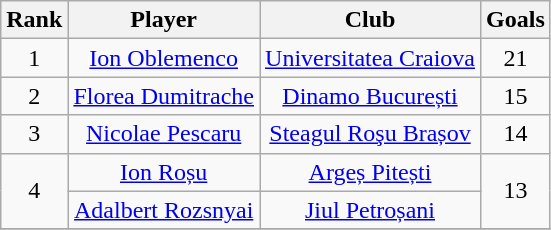<table class="wikitable sortable" style="text-align:center">
<tr>
<th>Rank</th>
<th>Player</th>
<th>Club</th>
<th>Goals</th>
</tr>
<tr>
<td rowspan=1 align=center>1</td>
<td><a href='#'>Ion Oblemenco</a></td>
<td><a href='#'>Universitatea Craiova</a></td>
<td rowspan=1 align=center>21</td>
</tr>
<tr>
<td rowspan=1 align=center>2</td>
<td><a href='#'>Florea Dumitrache</a></td>
<td><a href='#'>Dinamo București</a></td>
<td rowspan=1 align=center>15</td>
</tr>
<tr>
<td rowspan=1 align=center>3</td>
<td><a href='#'>Nicolae Pescaru</a></td>
<td><a href='#'>Steagul Roşu Brașov</a></td>
<td rowspan=1 align=center>14</td>
</tr>
<tr>
<td rowspan=2 align=center>4</td>
<td><a href='#'>Ion Roșu</a></td>
<td><a href='#'>Argeș Pitești</a></td>
<td rowspan=2 align=center>13</td>
</tr>
<tr>
<td><a href='#'>Adalbert Rozsnyai</a></td>
<td><a href='#'>Jiul Petroșani</a></td>
</tr>
<tr>
</tr>
</table>
